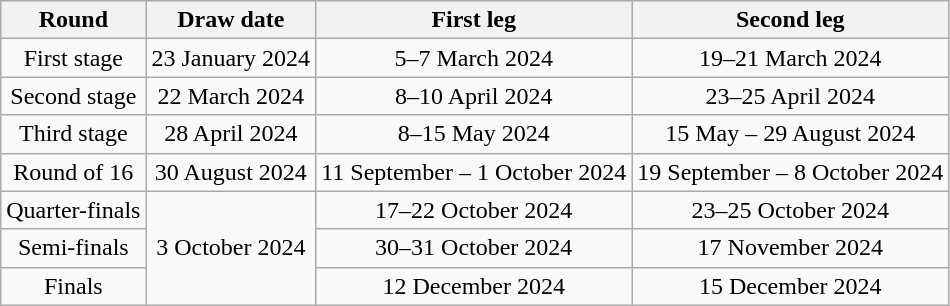<table class="wikitable" style="text-align: center">
<tr>
<th>Round</th>
<th>Draw date</th>
<th>First leg</th>
<th>Second leg</th>
</tr>
<tr>
<td>First stage</td>
<td>23 January 2024</td>
<td>5–7 March 2024</td>
<td>19–21 March 2024</td>
</tr>
<tr>
<td>Second stage</td>
<td>22 March 2024</td>
<td>8–10 April 2024</td>
<td>23–25 April 2024</td>
</tr>
<tr>
<td>Third stage</td>
<td>28 April 2024</td>
<td>8–15 May 2024</td>
<td>15 May – 29 August 2024</td>
</tr>
<tr>
<td>Round of 16</td>
<td>30 August 2024</td>
<td>11 September – 1 October 2024</td>
<td>19 September – 8 October 2024</td>
</tr>
<tr>
<td>Quarter-finals</td>
<td rowspan=3>3 October 2024</td>
<td>17–22 October 2024</td>
<td>23–25 October 2024</td>
</tr>
<tr>
<td>Semi-finals</td>
<td>30–31 October 2024</td>
<td>17 November 2024</td>
</tr>
<tr>
<td>Finals</td>
<td>12 December 2024</td>
<td>15 December 2024</td>
</tr>
</table>
